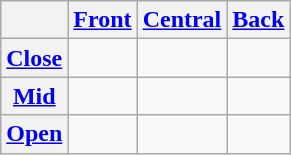<table class="wikitable" style="text-align:center">
<tr>
<th></th>
<th><a href='#'>Front</a></th>
<th><a href='#'>Central</a></th>
<th><a href='#'>Back</a></th>
</tr>
<tr align="center">
<th><a href='#'>Close</a></th>
<td></td>
<td></td>
<td></td>
</tr>
<tr>
<th><a href='#'>Mid</a></th>
<td></td>
<td></td>
<td></td>
</tr>
<tr align="center">
<th><a href='#'>Open</a></th>
<td></td>
<td></td>
<td></td>
</tr>
</table>
